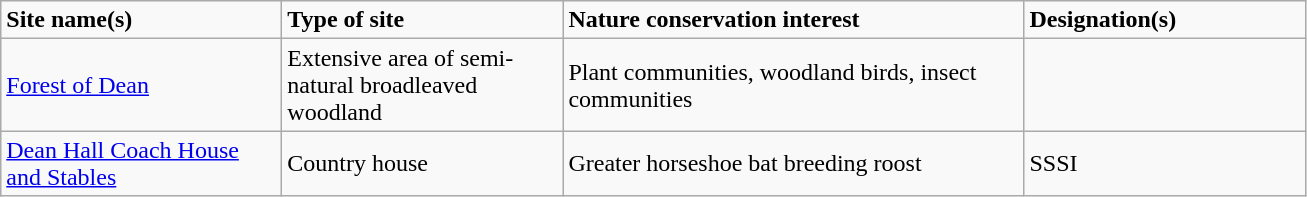<table class="wikitable">
<tr>
<td style="width:180px"><strong>Site name(s)</strong></td>
<td style="width:180px"><strong>Type of site</strong></td>
<td style="width:300px"><strong>Nature conservation interest</strong></td>
<td style="width:180px"><strong>Designation(s)</strong></td>
</tr>
<tr>
<td><a href='#'>Forest of Dean</a></td>
<td>Extensive area of semi-natural broadleaved woodland</td>
<td>Plant communities, woodland birds, insect communities</td>
<td></td>
</tr>
<tr>
<td><a href='#'>Dean Hall Coach House and Stables</a></td>
<td>Country house</td>
<td>Greater horseshoe bat breeding roost</td>
<td>SSSI</td>
</tr>
</table>
